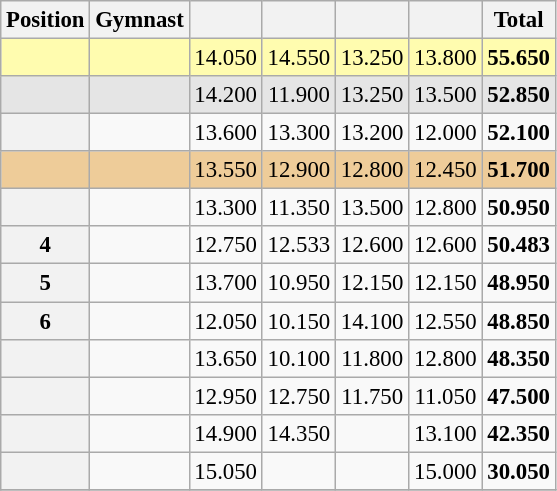<table class="wikitable sortable" style="text-align:center; font-size:95%">
<tr>
<th>Position</th>
<th>Gymnast</th>
<th></th>
<th></th>
<th></th>
<th></th>
<th>Total</th>
</tr>
<tr bgcolor=fffcaf>
<td></td>
<td align=left></td>
<td>14.050</td>
<td>14.550</td>
<td>13.250</td>
<td>13.800</td>
<td><strong>55.650</strong></td>
</tr>
<tr bgcolor=e5e5e5>
<td></td>
<td align=left></td>
<td>14.200</td>
<td>11.900</td>
<td>13.250</td>
<td>13.500</td>
<td><strong>52.850</strong></td>
</tr>
<tr>
<th></th>
<td align=left></td>
<td>13.600</td>
<td>13.300</td>
<td>13.200</td>
<td>12.000</td>
<td><strong>52.100</strong></td>
</tr>
<tr bgcolor=eecc99>
<td></td>
<td align=left></td>
<td>13.550</td>
<td>12.900</td>
<td>12.800</td>
<td>12.450</td>
<td><strong>51.700</strong></td>
</tr>
<tr>
<th></th>
<td align=left></td>
<td>13.300</td>
<td>11.350</td>
<td>13.500</td>
<td>12.800</td>
<td><strong>50.950</strong></td>
</tr>
<tr>
<th><strong>4</strong></th>
<td align=left></td>
<td>12.750</td>
<td>12.533</td>
<td>12.600</td>
<td>12.600</td>
<td><strong>50.483</strong></td>
</tr>
<tr>
<th><strong>5</strong></th>
<td align=left></td>
<td>13.700</td>
<td>10.950</td>
<td>12.150</td>
<td>12.150</td>
<td><strong>48.950</strong></td>
</tr>
<tr>
<th><strong>6</strong></th>
<td align=left></td>
<td>12.050</td>
<td>10.150</td>
<td>14.100</td>
<td>12.550</td>
<td><strong>48.850</strong></td>
</tr>
<tr>
<th></th>
<td align=left></td>
<td>13.650</td>
<td>10.100</td>
<td>11.800</td>
<td>12.800</td>
<td><strong>48.350</strong></td>
</tr>
<tr>
<th></th>
<td align=left></td>
<td>12.950</td>
<td>12.750</td>
<td>11.750</td>
<td>11.050</td>
<td><strong>47.500</strong></td>
</tr>
<tr>
<th></th>
<td align=left></td>
<td>14.900</td>
<td>14.350</td>
<td></td>
<td>13.100</td>
<td><strong>42.350</strong></td>
</tr>
<tr>
<th></th>
<td align=left></td>
<td>15.050</td>
<td></td>
<td></td>
<td>15.000</td>
<td><strong>30.050</strong></td>
</tr>
<tr>
</tr>
</table>
